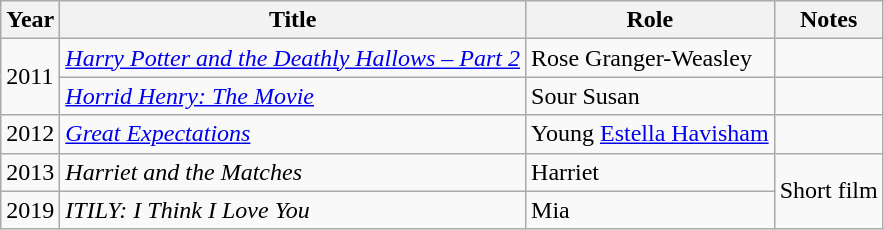<table class="wikitable">
<tr>
<th>Year</th>
<th>Title</th>
<th>Role</th>
<th>Notes</th>
</tr>
<tr>
<td rowspan=2>2011</td>
<td><em><a href='#'>Harry Potter and the Deathly Hallows – Part 2</a></em></td>
<td>Rose Granger-Weasley</td>
<td></td>
</tr>
<tr>
<td><em><a href='#'>Horrid Henry: The Movie</a></em></td>
<td>Sour Susan</td>
<td></td>
</tr>
<tr>
<td>2012</td>
<td><em><a href='#'>Great Expectations</a></em></td>
<td>Young <a href='#'>Estella Havisham</a></td>
<td></td>
</tr>
<tr>
<td>2013</td>
<td><em>Harriet and the Matches</em></td>
<td>Harriet</td>
<td rowspan="2">Short film</td>
</tr>
<tr>
<td>2019</td>
<td><em>ITILY: I Think I Love You</em></td>
<td>Mia</td>
</tr>
</table>
